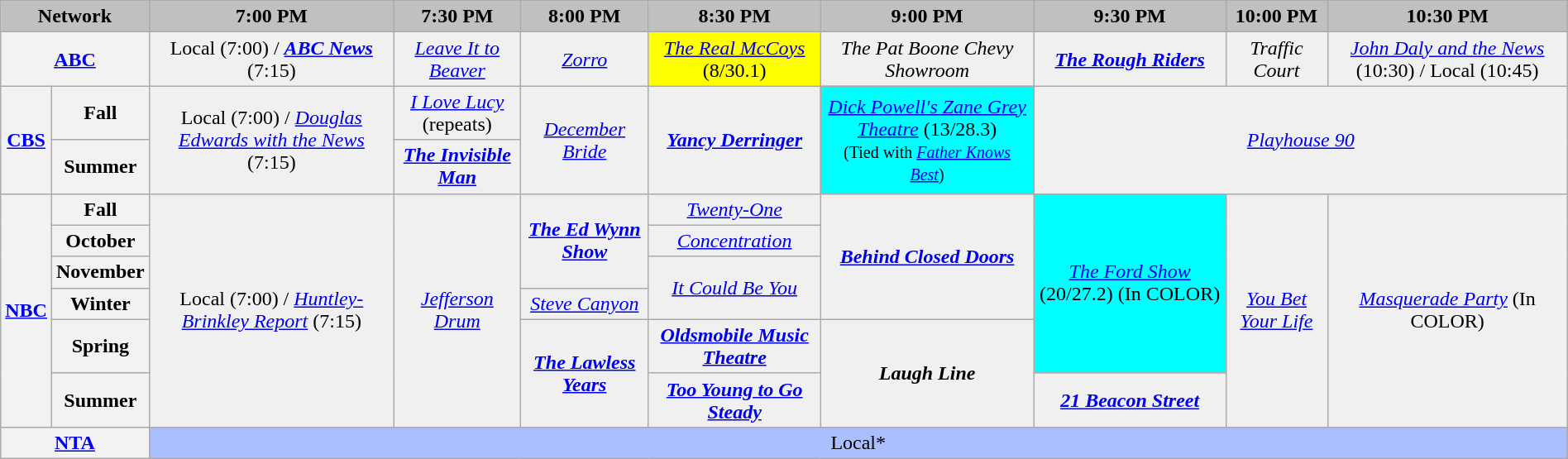<table class="wikitable" style="width:100%;margin-right:0;text-align:center">
<tr>
<th colspan="2" style="background-color:#C0C0C0;text-align:center">Network</th>
<th style="background-color:#C0C0C0;text-align:center">7:00 PM</th>
<th style="background-color:#C0C0C0;text-align:center">7:30 PM</th>
<th style="background-color:#C0C0C0;text-align:center">8:00 PM</th>
<th style="background-color:#C0C0C0;text-align:center">8:30 PM</th>
<th style="background-color:#C0C0C0;text-align:center">9:00 PM</th>
<th style="background-color:#C0C0C0;text-align:center">9:30 PM</th>
<th style="background-color:#C0C0C0;text-align:center">10:00 PM</th>
<th style="background-color:#C0C0C0;text-align:center">10:30 PM</th>
</tr>
<tr>
<th colspan="2"><a href='#'>ABC</a></th>
<td bgcolor="#F0F0F0">Local (7:00) / <strong><em><a href='#'>ABC News</a></em></strong> (7:15)</td>
<td bgcolor="#F0F0F0"><em><a href='#'>Leave It to Beaver</a></em></td>
<td bgcolor="#F0F0F0"><em><a href='#'>Zorro</a></em></td>
<td bgcolor="#FFFF00"><em><a href='#'>The Real McCoys</a></em> (8/30.1)</td>
<td bgcolor="#F0F0F0"><em>The Pat Boone Chevy Showroom</em></td>
<td bgcolor="#F0F0F0"><strong><em><a href='#'>The Rough Riders</a></em></strong></td>
<td bgcolor="#F0F0F0"><em>Traffic Court</em></td>
<td bgcolor="#F0F0F0"><em><a href='#'>John Daly and the News</a></em> (10:30) / Local (10:45)</td>
</tr>
<tr>
<th rowspan="2"><a href='#'>CBS</a></th>
<th>Fall</th>
<td bgcolor="#F0F0F0" rowspan="2">Local (7:00) / <em><a href='#'>Douglas Edwards with the News</a></em> (7:15)</td>
<td bgcolor="#F0F0F0"><em><a href='#'>I Love Lucy</a></em> (repeats)</td>
<td bgcolor="#F0F0F0" rowspan="2"><em><a href='#'>December Bride</a></em></td>
<td bgcolor="#F0F0F0" rowspan="2"><strong><em><a href='#'>Yancy Derringer</a></em></strong></td>
<td bgcolor="#00FFFF" rowspan="2"><em><a href='#'>Dick Powell's Zane Grey Theatre</a></em> (13/28.3)<br><small>(Tied with <em><a href='#'>Father Knows Best</a></em>)</small></td>
<td bgcolor="#F0F0F0" colspan="3" rowspan="2"><em><a href='#'>Playhouse 90</a></em></td>
</tr>
<tr>
<th>Summer</th>
<td bgcolor="#F0F0F0"><strong><em><a href='#'>The Invisible Man</a></em></strong></td>
</tr>
<tr>
<th rowspan="6"><a href='#'>NBC</a></th>
<th>Fall</th>
<td rowspan="6" bgcolor="#F0F0F0">Local (7:00) / <em><a href='#'>Huntley-Brinkley Report</a></em> (7:15)</td>
<td rowspan="6" bgcolor="#F0F0F0"><em><a href='#'>Jefferson Drum</a></em></td>
<td rowspan="3" bgcolor="#F0F0F0"><strong><em><a href='#'>The Ed Wynn Show</a></em></strong></td>
<td bgcolor="#F0F0F0"><em><a href='#'>Twenty-One</a></em></td>
<td rowspan="4" bgcolor="#F0F0F0"><strong><em><a href='#'>Behind Closed Doors</a></em></strong></td>
<td rowspan="5" bgcolor="#00FFFF"><em><a href='#'>The Ford Show</a></em> (20/27.2) (In <span>C</span><span>O</span><span>L</span><span>O</span><span>R</span>)</td>
<td rowspan="6" bgcolor="#F0F0F0"><em><a href='#'>You Bet Your Life</a></em></td>
<td rowspan="6" bgcolor="#F0F0F0"><em><a href='#'>Masquerade Party</a></em> (In <span>C</span><span>O</span><span>L</span><span>O</span><span>R</span>)</td>
</tr>
<tr>
<th>October</th>
<td bgcolor="#F0F0F0"><em><a href='#'>Concentration</a></em></td>
</tr>
<tr>
<th>November</th>
<td rowspan="2" bgcolor="#F0F0F0"><em><a href='#'>It Could Be You</a></em></td>
</tr>
<tr>
<th>Winter</th>
<td bgcolor="#F0F0F0"><em><a href='#'>Steve Canyon</a></em></td>
</tr>
<tr>
<th>Spring</th>
<td rowspan="2" bgcolor="#F0F0F0"><strong><em><a href='#'>The Lawless Years</a></em></strong></td>
<td bgcolor="#F0F0F0"><strong><em><a href='#'>Oldsmobile Music Theatre</a></em></strong></td>
<td rowspan="2" bgcolor="#F0F0F0"><strong><em>Laugh Line</em></strong></td>
</tr>
<tr>
<th>Summer</th>
<td bgcolor="#F0F0F0"><strong><em><a href='#'>Too Young to Go Steady</a></em></strong></td>
<td bgcolor="#F0F0F0"><strong><em><a href='#'>21 Beacon Street</a></em></strong></td>
</tr>
<tr>
<th colspan="2"><a href='#'>NTA</a></th>
<td colspan="8" bgcolor="#abbfff">Local*</td>
</tr>
</table>
